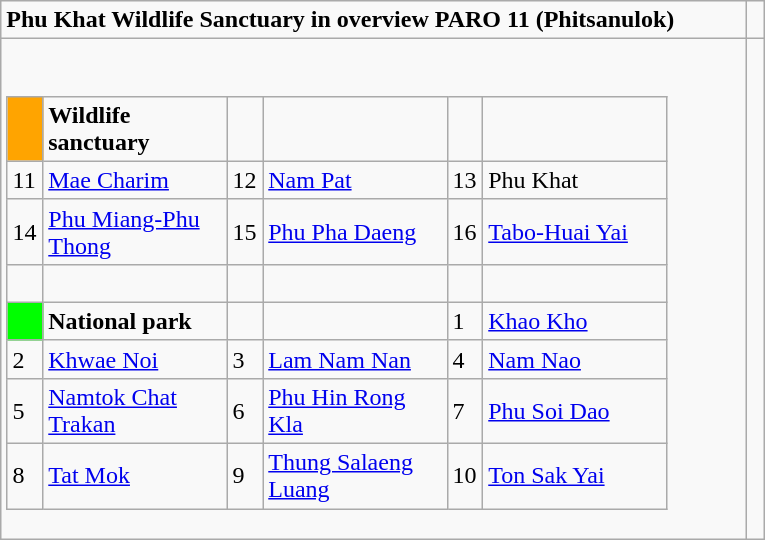<table role="presentation" class="wikitable mw-collapsible mw-collapsed">
<tr>
<td><strong>Phu Khat Wildlife Sanctuary in overview PARO 11 (Phitsanulok)</strong></td>
<td> </td>
</tr>
<tr>
<td><br><table class= "wikitable" style= "width:90%;">
<tr>
<td style="width:3%; background:#FFA400;"> </td>
<td style="width:27%;"><strong>Wildlife sanctuary</strong></td>
<td style="width:3%;"> </td>
<td style="width:27%;"> </td>
<td style="width:3%;"> </td>
<td style="width:27%;"> </td>
</tr>
<tr>
<td>11</td>
<td><a href='#'>Mae Charim</a></td>
<td>12</td>
<td><a href='#'>Nam Pat</a></td>
<td>13</td>
<td>Phu Khat</td>
</tr>
<tr>
<td>14</td>
<td><a href='#'>Phu Miang-Phu Thong</a></td>
<td>15</td>
<td><a href='#'>Phu Pha Daeng</a></td>
<td>16</td>
<td><a href='#'>Tabo-Huai Yai</a></td>
</tr>
<tr>
<td> </td>
<td> </td>
<td> </td>
<td> </td>
<td> </td>
<td> </td>
</tr>
<tr>
<td style="background:#00FF00;"> </td>
<td><strong>National park</strong></td>
<td> </td>
<td> </td>
<td>1</td>
<td><a href='#'>Khao Kho</a></td>
</tr>
<tr>
<td>2</td>
<td><a href='#'>Khwae Noi</a></td>
<td>3</td>
<td><a href='#'>Lam Nam Nan</a></td>
<td>4</td>
<td><a href='#'>Nam Nao</a></td>
</tr>
<tr>
<td>5</td>
<td><a href='#'>Namtok Chat Trakan</a></td>
<td>6</td>
<td><a href='#'>Phu Hin Rong Kla</a></td>
<td>7</td>
<td><a href='#'>Phu Soi Dao</a></td>
</tr>
<tr>
<td>8</td>
<td><a href='#'>Tat Mok</a></td>
<td>9</td>
<td><a href='#'>Thung Salaeng Luang</a></td>
<td>10</td>
<td><a href='#'>Ton Sak Yai</a></td>
</tr>
</table>
</td>
</tr>
</table>
